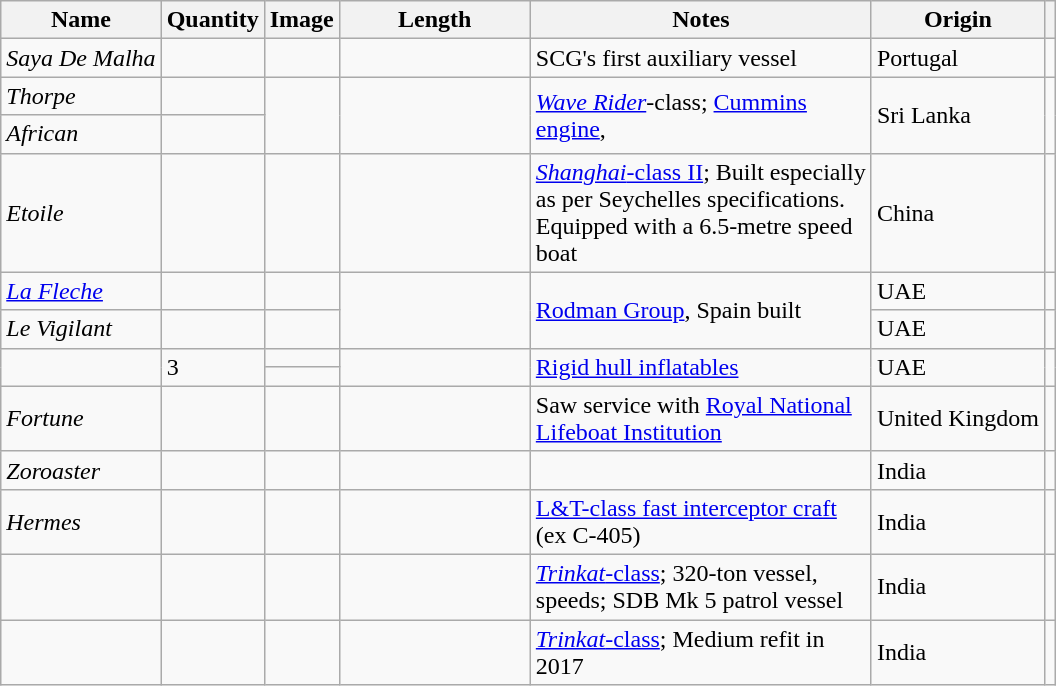<table class="wikitable sortable plainrowheaders">
<tr>
<th>Name</th>
<th scope=col>Quantity</th>
<th scope=col class = unsortable>Image</th>
<th scope=col width="120px">Length</th>
<th scope=col width="220px" class = unsortable>Notes</th>
<th scope=col>Origin</th>
<th scope=col class = unsortable></th>
</tr>
<tr>
<td><em>Saya De Malha</em></td>
<td></td>
<td></td>
<td></td>
<td>SCG's first auxiliary vessel</td>
<td>Portugal</td>
<td align="center"></td>
</tr>
<tr>
<td><em>Thorpe</em></td>
<td></td>
<td rowspan="2"></td>
<td rowspan="2"></td>
<td rowspan="2"><a href='#'><em>Wave Rider</em></a>-class; <a href='#'>Cummins engine</a>, </td>
<td rowspan="2">Sri Lanka</td>
<td rowspan="2" align="center"></td>
</tr>
<tr>
<td><em>African</em></td>
<td></td>
</tr>
<tr>
<td><em>Etoile</em></td>
<td></td>
<td></td>
<td></td>
<td><a href='#'><em>Shanghai</em>-class II</a>; Built especially as per Seychelles specifications. Equipped with a 6.5-metre speed boat</td>
<td>China</td>
<td align="center"></td>
</tr>
<tr>
<td><a href='#'><em>La Fleche</em></a></td>
<td></td>
<td></td>
<td rowspan="2"></td>
<td rowspan="2"><a href='#'>Rodman Group</a>, Spain built</td>
<td>UAE</td>
<td align="center"></td>
</tr>
<tr>
<td><em>Le Vigilant</em></td>
<td></td>
<td></td>
<td>UAE</td>
<td align="center"></td>
</tr>
<tr>
<td rowspan="2"></td>
<td rowspan="2">3</td>
<td></td>
<td rowspan="2"></td>
<td rowspan="2"><a href='#'>Rigid hull inflatables</a></td>
<td rowspan="2">UAE</td>
<td rowspan="2" align="center"></td>
</tr>
<tr>
<td></td>
</tr>
<tr>
<td><em>Fortune</em></td>
<td></td>
<td></td>
<td></td>
<td>Saw service with <a href='#'>Royal National Lifeboat Institution</a></td>
<td>United Kingdom</td>
<td align="center"></td>
</tr>
<tr>
<td><em>Zoroaster</em></td>
<td></td>
<td></td>
<td></td>
<td></td>
<td>India</td>
<td align="center"></td>
</tr>
<tr>
<td><em>Hermes</em></td>
<td></td>
<td></td>
<td></td>
<td><a href='#'>L&T-class fast interceptor craft</a> (ex C-405)</td>
<td>India</td>
<td align="center"></td>
</tr>
<tr>
<td></td>
<td></td>
<td></td>
<td></td>
<td><a href='#'><em>Trinkat</em>-class</a>; 320-ton vessel,  speeds; SDB Mk 5 patrol vessel</td>
<td>India</td>
<td align="center"></td>
</tr>
<tr>
<td></td>
<td></td>
<td></td>
<td></td>
<td><a href='#'><em>Trinkat</em>-class</a>; Medium refit in 2017</td>
<td>India</td>
<td align="center"></td>
</tr>
</table>
